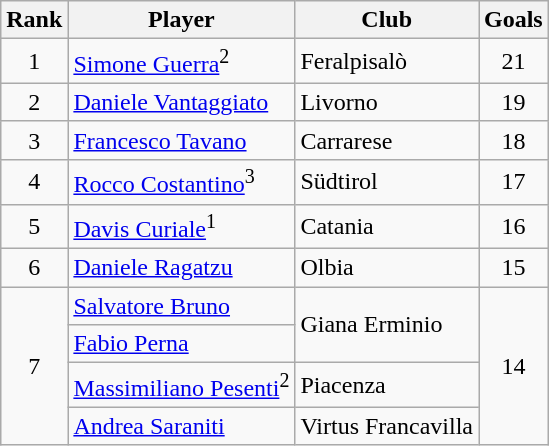<table class="wikitable" style="text-align:center">
<tr>
<th>Rank</th>
<th>Player</th>
<th>Club</th>
<th>Goals</th>
</tr>
<tr>
<td>1</td>
<td align="left"> <a href='#'>Simone Guerra</a><sup>2</sup></td>
<td align="left">Feralpisalò</td>
<td>21</td>
</tr>
<tr>
<td>2</td>
<td align="left"> <a href='#'>Daniele Vantaggiato</a></td>
<td align="left">Livorno</td>
<td>19</td>
</tr>
<tr>
<td>3</td>
<td align="left"> <a href='#'>Francesco Tavano</a></td>
<td align="left">Carrarese</td>
<td>18</td>
</tr>
<tr>
<td>4</td>
<td align="left"> <a href='#'>Rocco Costantino</a><sup>3</sup></td>
<td align="left">Südtirol</td>
<td>17</td>
</tr>
<tr>
<td>5</td>
<td align="left"> <a href='#'>Davis Curiale</a><sup>1</sup></td>
<td align="left">Catania</td>
<td>16</td>
</tr>
<tr>
<td>6</td>
<td align="left"> <a href='#'>Daniele Ragatzu</a></td>
<td align="left">Olbia</td>
<td>15</td>
</tr>
<tr>
<td rowspan="4">7</td>
<td align="left"> <a href='#'>Salvatore Bruno</a></td>
<td rowspan="2" align="left">Giana Erminio</td>
<td rowspan="4">14</td>
</tr>
<tr>
<td align="left"> <a href='#'>Fabio Perna</a></td>
</tr>
<tr>
<td align="left"> <a href='#'>Massimiliano Pesenti</a><sup>2</sup></td>
<td align="left">Piacenza</td>
</tr>
<tr>
<td align="left"> <a href='#'>Andrea Saraniti</a></td>
<td align="left">Virtus Francavilla</td>
</tr>
</table>
